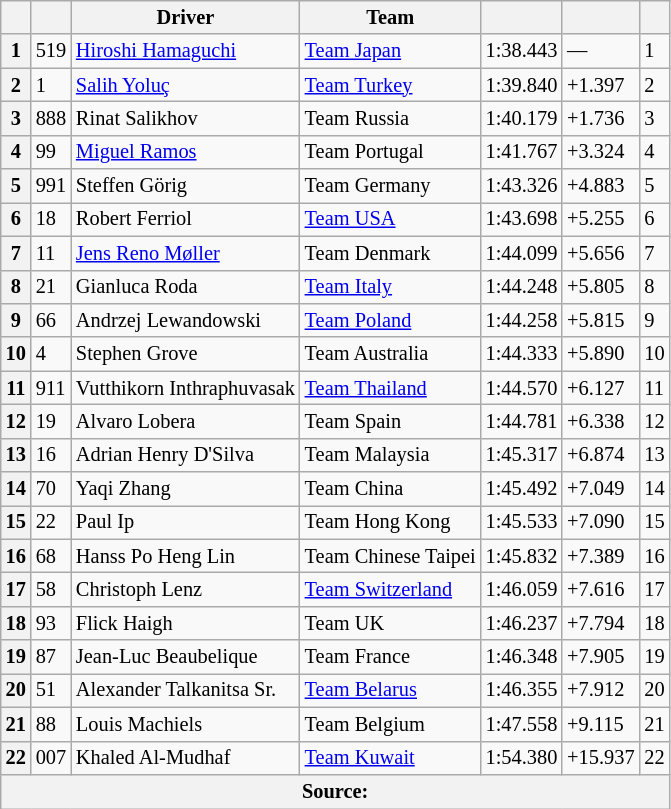<table class="wikitable" style="font-size:85%;">
<tr>
<th scope="col"></th>
<th scope="col"></th>
<th scope="col">Driver</th>
<th scope="col">Team</th>
<th scope="col"></th>
<th scope="col"></th>
<th scope="col"></th>
</tr>
<tr>
<th>1</th>
<td>519</td>
<td><a href='#'>Hiroshi Hamaguchi</a></td>
<td> <a href='#'>Team Japan</a></td>
<td>1:38.443</td>
<td>—</td>
<td>1</td>
</tr>
<tr>
<th>2</th>
<td>1</td>
<td><a href='#'>Salih Yoluç</a></td>
<td> <a href='#'>Team Turkey</a></td>
<td>1:39.840</td>
<td>+1.397</td>
<td>2</td>
</tr>
<tr>
<th>3</th>
<td>888</td>
<td>Rinat Salikhov</td>
<td> Team Russia</td>
<td>1:40.179</td>
<td>+1.736</td>
<td>3</td>
</tr>
<tr>
<th>4</th>
<td>99</td>
<td><a href='#'>Miguel Ramos</a></td>
<td> Team Portugal</td>
<td>1:41.767</td>
<td>+3.324</td>
<td>4</td>
</tr>
<tr>
<th>5</th>
<td>991</td>
<td>Steffen Görig</td>
<td> Team Germany</td>
<td>1:43.326</td>
<td>+4.883</td>
<td>5</td>
</tr>
<tr>
<th>6</th>
<td>18</td>
<td>Robert Ferriol</td>
<td> <a href='#'>Team USA</a></td>
<td>1:43.698</td>
<td>+5.255</td>
<td>6</td>
</tr>
<tr>
<th>7</th>
<td>11</td>
<td><a href='#'>Jens Reno Møller</a></td>
<td> Team Denmark</td>
<td>1:44.099</td>
<td>+5.656</td>
<td>7</td>
</tr>
<tr>
<th>8</th>
<td>21</td>
<td>Gianluca Roda</td>
<td> <a href='#'>Team Italy</a></td>
<td>1:44.248</td>
<td>+5.805</td>
<td>8</td>
</tr>
<tr>
<th>9</th>
<td>66</td>
<td>Andrzej Lewandowski</td>
<td> <a href='#'>Team Poland</a></td>
<td>1:44.258</td>
<td>+5.815</td>
<td>9</td>
</tr>
<tr>
<th>10</th>
<td>4</td>
<td>Stephen Grove</td>
<td> Team Australia</td>
<td>1:44.333</td>
<td>+5.890</td>
<td>10</td>
</tr>
<tr>
<th>11</th>
<td>911</td>
<td>Vutthikorn Inthraphuvasak</td>
<td> <a href='#'>Team Thailand</a></td>
<td>1:44.570</td>
<td>+6.127</td>
<td>11</td>
</tr>
<tr>
<th>12</th>
<td>19</td>
<td>Alvaro Lobera</td>
<td> Team Spain</td>
<td>1:44.781</td>
<td>+6.338</td>
<td>12</td>
</tr>
<tr>
<th>13</th>
<td>16</td>
<td>Adrian Henry D'Silva</td>
<td> Team Malaysia</td>
<td>1:45.317</td>
<td>+6.874</td>
<td>13</td>
</tr>
<tr>
<th>14</th>
<td>70</td>
<td>Yaqi Zhang</td>
<td> Team China</td>
<td>1:45.492</td>
<td>+7.049</td>
<td>14</td>
</tr>
<tr>
<th>15</th>
<td>22</td>
<td>Paul Ip</td>
<td> Team Hong Kong</td>
<td>1:45.533</td>
<td>+7.090</td>
<td>15</td>
</tr>
<tr>
<th>16</th>
<td>68</td>
<td>Hanss Po Heng Lin</td>
<td> Team Chinese Taipei</td>
<td>1:45.832</td>
<td>+7.389</td>
<td>16</td>
</tr>
<tr>
<th>17</th>
<td>58</td>
<td>Christoph Lenz</td>
<td> <a href='#'>Team Switzerland</a></td>
<td>1:46.059</td>
<td>+7.616</td>
<td>17</td>
</tr>
<tr>
<th>18</th>
<td>93</td>
<td>Flick Haigh</td>
<td> Team UK</td>
<td>1:46.237</td>
<td>+7.794</td>
<td>18</td>
</tr>
<tr>
<th>19</th>
<td>87</td>
<td>Jean-Luc Beaubelique</td>
<td> Team France</td>
<td>1:46.348</td>
<td>+7.905</td>
<td>19</td>
</tr>
<tr>
<th>20</th>
<td>51</td>
<td>Alexander Talkanitsa Sr.</td>
<td> <a href='#'>Team Belarus</a></td>
<td>1:46.355</td>
<td>+7.912</td>
<td>20</td>
</tr>
<tr>
<th>21</th>
<td>88</td>
<td>Louis Machiels</td>
<td> Team Belgium</td>
<td>1:47.558</td>
<td>+9.115</td>
<td>21</td>
</tr>
<tr>
<th>22</th>
<td>007</td>
<td>Khaled Al-Mudhaf</td>
<td> <a href='#'>Team Kuwait</a></td>
<td>1:54.380</td>
<td>+15.937</td>
<td>22</td>
</tr>
<tr class="sortbottom">
<th colspan=7>Source:</th>
</tr>
</table>
